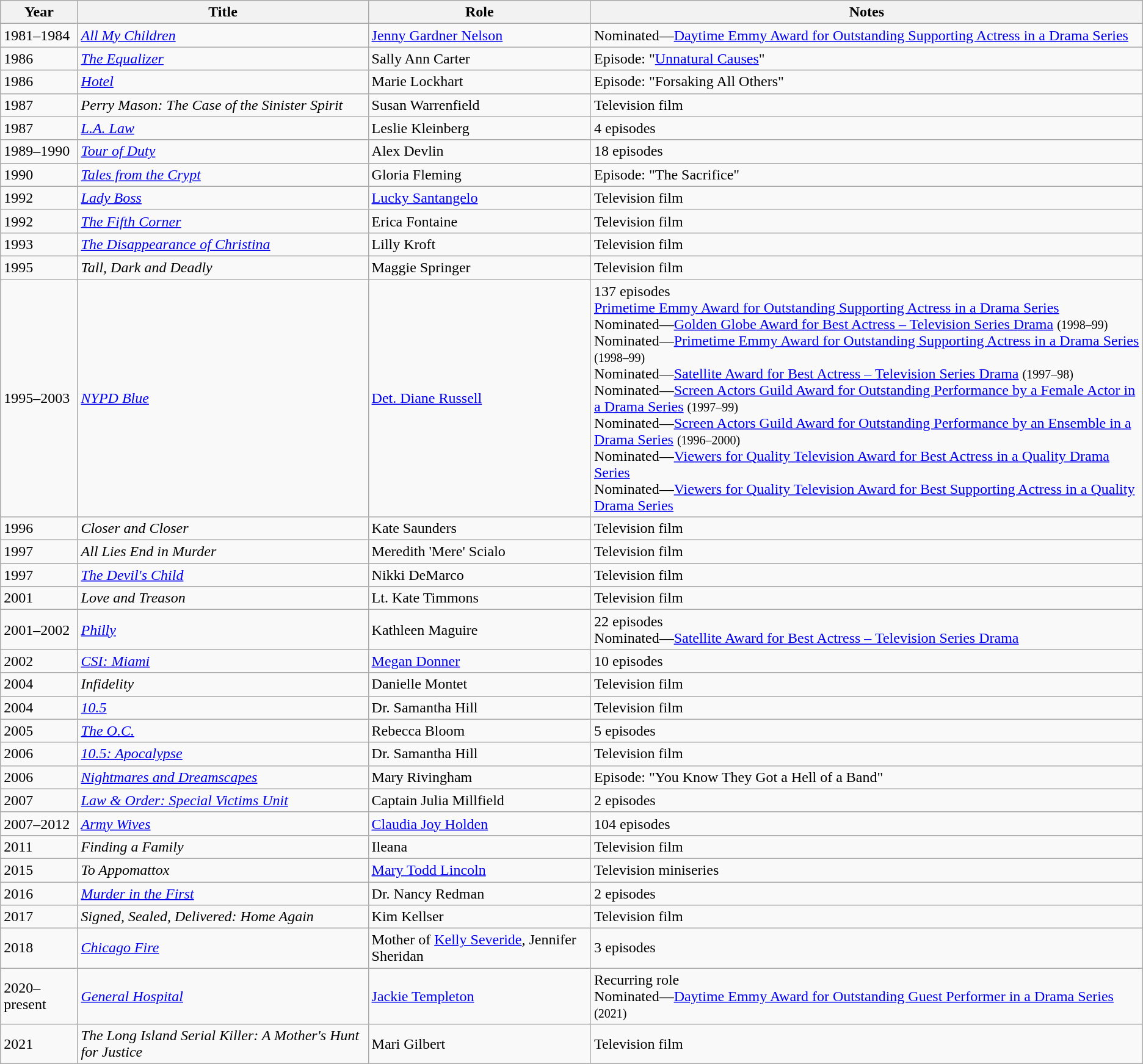<table class="wikitable sortable">
<tr>
<th>Year</th>
<th>Title</th>
<th>Role</th>
<th class="unsortable">Notes</th>
</tr>
<tr>
<td>1981–1984</td>
<td><em><a href='#'>All My Children</a></em></td>
<td><a href='#'>Jenny Gardner Nelson</a></td>
<td>Nominated—<a href='#'>Daytime Emmy Award for Outstanding Supporting Actress in a Drama Series</a></td>
</tr>
<tr>
<td>1986</td>
<td><em><a href='#'>The Equalizer</a></em></td>
<td>Sally Ann Carter</td>
<td>Episode: "<a href='#'>Unnatural Causes</a>"</td>
</tr>
<tr>
<td>1986</td>
<td><em><a href='#'>Hotel</a></em></td>
<td>Marie Lockhart</td>
<td>Episode: "Forsaking All Others"</td>
</tr>
<tr>
<td>1987</td>
<td><em>Perry Mason: The Case of the Sinister Spirit</em></td>
<td>Susan Warrenfield</td>
<td>Television film</td>
</tr>
<tr>
<td>1987</td>
<td><em><a href='#'>L.A. Law</a></em></td>
<td>Leslie Kleinberg</td>
<td>4 episodes</td>
</tr>
<tr>
<td>1989–1990</td>
<td><em><a href='#'>Tour of Duty</a></em></td>
<td>Alex Devlin</td>
<td>18 episodes</td>
</tr>
<tr>
<td>1990</td>
<td><em><a href='#'>Tales from the Crypt</a></em></td>
<td>Gloria Fleming</td>
<td>Episode: "The Sacrifice"</td>
</tr>
<tr>
<td>1992</td>
<td><em><a href='#'>Lady Boss</a></em></td>
<td><a href='#'>Lucky Santangelo</a></td>
<td>Television film</td>
</tr>
<tr>
<td>1992</td>
<td><em><a href='#'>The Fifth Corner</a></em></td>
<td>Erica Fontaine</td>
<td>Television film</td>
</tr>
<tr>
<td>1993</td>
<td><em><a href='#'>The Disappearance of Christina</a></em></td>
<td>Lilly Kroft</td>
<td>Television film</td>
</tr>
<tr>
<td>1995</td>
<td><em>Tall, Dark and Deadly</em></td>
<td>Maggie Springer</td>
<td>Television film</td>
</tr>
<tr>
<td>1995–2003</td>
<td><em><a href='#'>NYPD Blue</a></em></td>
<td><a href='#'>Det. Diane Russell</a></td>
<td>137 episodes<br><a href='#'>Primetime Emmy Award for Outstanding Supporting Actress in a Drama Series</a><br>Nominated—<a href='#'>Golden Globe Award for Best Actress – Television Series Drama</a> <small>(1998–99)</small><br>Nominated—<a href='#'>Primetime Emmy Award for Outstanding Supporting Actress in a Drama Series</a> <small>(1998–99)</small><br>Nominated—<a href='#'>Satellite Award for Best Actress – Television Series Drama</a> <small>(1997–98)</small><br>Nominated—<a href='#'>Screen Actors Guild Award for Outstanding Performance by a Female Actor in a Drama Series</a> <small>(1997–99)</small><br>Nominated—<a href='#'>Screen Actors Guild Award for Outstanding Performance by an Ensemble in a Drama Series</a> <small>(1996–2000)</small><br>Nominated—<a href='#'>Viewers for Quality Television Award for Best Actress in a Quality Drama Series</a><br>Nominated—<a href='#'>Viewers for Quality Television Award for Best Supporting Actress in a Quality Drama Series</a></td>
</tr>
<tr>
<td>1996</td>
<td><em>Closer and Closer</em></td>
<td>Kate Saunders</td>
<td>Television film</td>
</tr>
<tr>
<td>1997</td>
<td><em>All Lies End in Murder</em></td>
<td>Meredith 'Mere' Scialo</td>
<td>Television film</td>
</tr>
<tr>
<td>1997</td>
<td><em><a href='#'>The Devil's Child</a></em></td>
<td>Nikki DeMarco</td>
<td>Television film</td>
</tr>
<tr>
<td>2001</td>
<td><em>Love and Treason</em></td>
<td>Lt. Kate Timmons</td>
<td>Television film</td>
</tr>
<tr>
<td>2001–2002</td>
<td><em><a href='#'>Philly</a></em></td>
<td>Kathleen Maguire</td>
<td>22 episodes<br>Nominated—<a href='#'>Satellite Award for Best Actress – Television Series Drama</a></td>
</tr>
<tr>
<td>2002</td>
<td><em><a href='#'>CSI: Miami</a></em></td>
<td><a href='#'>Megan Donner</a></td>
<td>10 episodes</td>
</tr>
<tr>
<td>2004</td>
<td><em>Infidelity</em></td>
<td>Danielle Montet</td>
<td>Television film</td>
</tr>
<tr>
<td>2004</td>
<td><em><a href='#'>10.5</a></em></td>
<td>Dr. Samantha Hill</td>
<td>Television film</td>
</tr>
<tr>
<td>2005</td>
<td><em><a href='#'>The O.C.</a></em></td>
<td>Rebecca Bloom</td>
<td>5 episodes</td>
</tr>
<tr>
<td>2006</td>
<td><em><a href='#'>10.5: Apocalypse</a></em></td>
<td>Dr. Samantha Hill</td>
<td>Television film</td>
</tr>
<tr>
<td>2006</td>
<td><em><a href='#'>Nightmares and Dreamscapes</a></em></td>
<td>Mary Rivingham</td>
<td>Episode: "You Know They Got a Hell of a Band"</td>
</tr>
<tr>
<td>2007</td>
<td><em><a href='#'>Law & Order: Special Victims Unit</a></em></td>
<td>Captain Julia Millfield</td>
<td>2 episodes</td>
</tr>
<tr>
<td>2007–2012</td>
<td><em><a href='#'>Army Wives</a></em></td>
<td><a href='#'>Claudia Joy Holden</a></td>
<td>104 episodes</td>
</tr>
<tr>
<td>2011</td>
<td><em>Finding a Family</em></td>
<td>Ileana</td>
<td>Television film</td>
</tr>
<tr>
<td>2015</td>
<td><em>To Appomattox</em></td>
<td><a href='#'>Mary Todd Lincoln</a></td>
<td>Television miniseries</td>
</tr>
<tr>
<td>2016</td>
<td><em><a href='#'>Murder in the First</a></em></td>
<td>Dr. Nancy Redman</td>
<td>2 episodes</td>
</tr>
<tr>
<td>2017</td>
<td><em>Signed, Sealed, Delivered: Home Again</em></td>
<td>Kim Kellser</td>
<td>Television film</td>
</tr>
<tr>
<td>2018</td>
<td><em><a href='#'>Chicago Fire</a></em></td>
<td>Mother of <a href='#'>Kelly Severide</a>, Jennifer Sheridan</td>
<td>3 episodes</td>
</tr>
<tr>
<td>2020–present</td>
<td><em><a href='#'>General Hospital</a></em></td>
<td><a href='#'>Jackie Templeton</a></td>
<td>Recurring role<br>Nominated—<a href='#'>Daytime Emmy Award for Outstanding Guest Performer in a Drama Series</a> <small>(2021)</small></td>
</tr>
<tr>
<td>2021</td>
<td><em>The Long Island Serial Killer: A Mother's Hunt for Justice</em></td>
<td>Mari Gilbert</td>
<td>Television film</td>
</tr>
</table>
